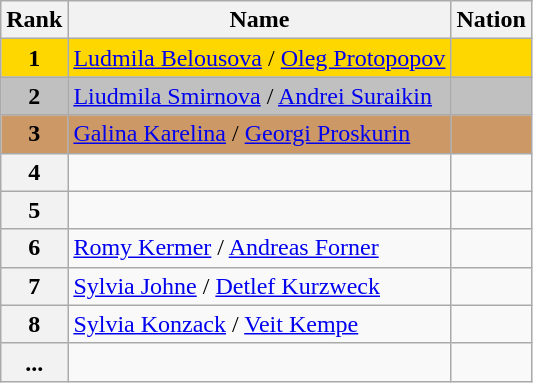<table class="wikitable">
<tr>
<th>Rank</th>
<th>Name</th>
<th>Nation</th>
</tr>
<tr bgcolor="gold">
<td align="center"><strong>1</strong></td>
<td><a href='#'>Ludmila Belousova</a> / <a href='#'>Oleg Protopopov</a></td>
<td></td>
</tr>
<tr bgcolor="silver">
<td align="center"><strong>2</strong></td>
<td><a href='#'>Liudmila Smirnova</a> / <a href='#'>Andrei Suraikin</a></td>
<td></td>
</tr>
<tr bgcolor="cc9966">
<td align="center"><strong>3</strong></td>
<td><a href='#'>Galina Karelina</a> / <a href='#'>Georgi Proskurin</a></td>
<td></td>
</tr>
<tr>
<th>4</th>
<td></td>
<td></td>
</tr>
<tr>
<th>5</th>
<td></td>
<td></td>
</tr>
<tr>
<th>6</th>
<td><a href='#'>Romy Kermer</a> / <a href='#'>Andreas Forner</a></td>
<td></td>
</tr>
<tr>
<th>7</th>
<td><a href='#'>Sylvia Johne</a> / <a href='#'>Detlef Kurzweck</a></td>
<td></td>
</tr>
<tr>
<th>8</th>
<td><a href='#'>Sylvia Konzack</a> / <a href='#'>Veit Kempe</a></td>
<td></td>
</tr>
<tr>
<th>...</th>
<td></td>
<td></td>
</tr>
</table>
